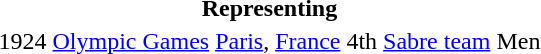<table>
<tr>
<th colspan="6">Representing </th>
</tr>
<tr>
<td rowspan=2>1924</td>
<td><a href='#'>Olympic Games</a></td>
<td><a href='#'>Paris</a>, <a href='#'> France</a></td>
<td>4th</td>
<td><a href='#'>Sabre team</a></td>
<td>Men</td>
</tr>
</table>
